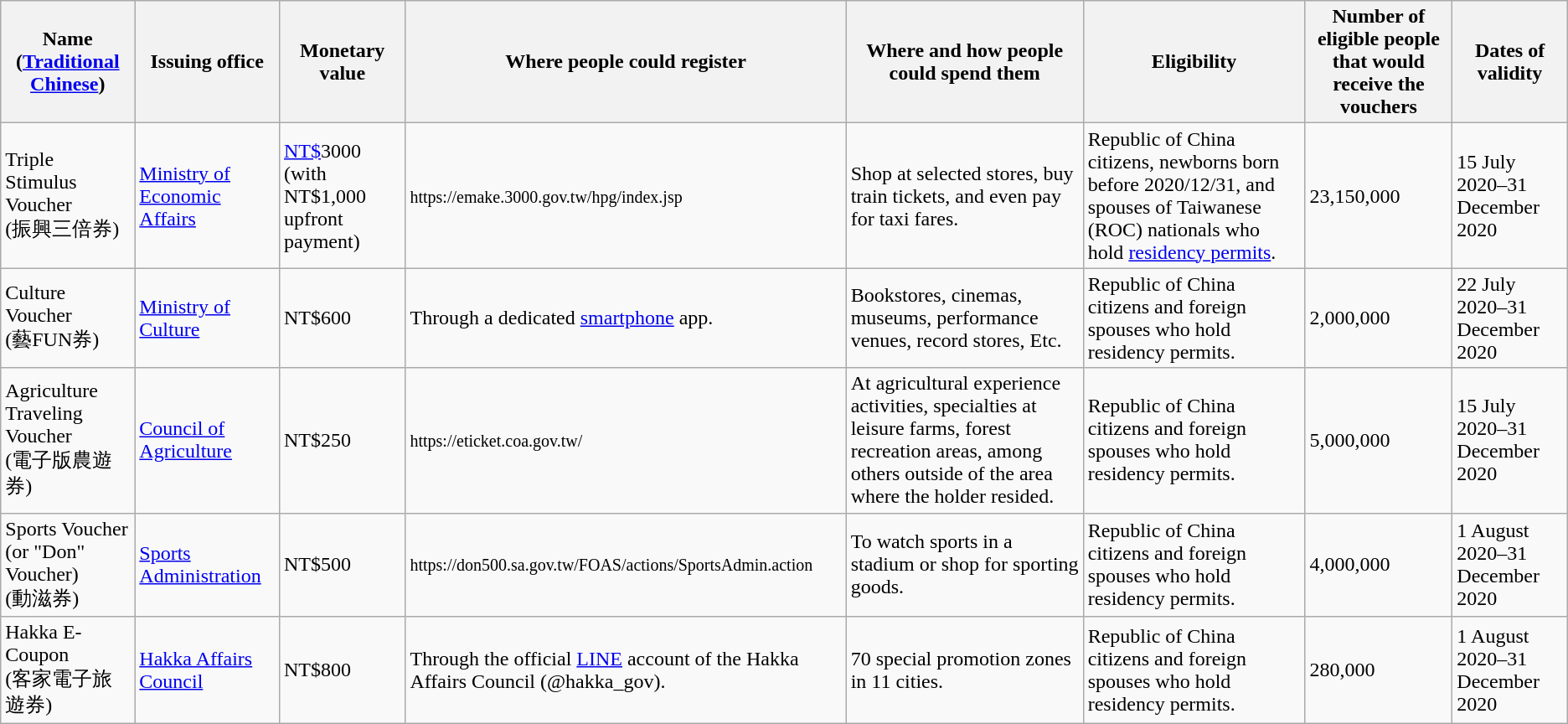<table class="wikitable">
<tr>
<th>Name<br>(<a href='#'>Traditional Chinese</a>)</th>
<th>Issuing office</th>
<th>Monetary value</th>
<th>Where people could register</th>
<th>Where and how people could spend them</th>
<th>Eligibility</th>
<th>Number of eligible people that would receive the vouchers</th>
<th>Dates of validity</th>
</tr>
<tr>
<td>Triple Stimulus Voucher<br>(振興三倍券)</td>
<td><a href='#'>Ministry of Economic Affairs</a></td>
<td><a href='#'>NT$</a>3000 (with NT$1,000 upfront payment)</td>
<td><small>https://emake.3000.gov.tw/hpg/index.jsp</small></td>
<td>Shop at selected stores, buy train tickets, and even pay for taxi fares.</td>
<td>Republic of China citizens, newborns born before 2020/12/31, and spouses of Taiwanese (ROC) nationals who hold <a href='#'>residency permits</a>.</td>
<td>23,150,000</td>
<td>15 July 2020–31 December 2020</td>
</tr>
<tr>
<td>Culture Voucher<br>(藝FUN券)</td>
<td><a href='#'>Ministry of Culture</a></td>
<td>NT$600</td>
<td>Through a dedicated <a href='#'>smartphone</a> app.</td>
<td>Bookstores, cinemas, museums, performance venues, record stores, Etc.</td>
<td>Republic of China citizens and foreign spouses who hold residency permits.</td>
<td>2,000,000</td>
<td>22 July 2020–31 December 2020</td>
</tr>
<tr>
<td>Agriculture Traveling Voucher<br>(電子版農遊券)</td>
<td><a href='#'>Council of Agriculture</a></td>
<td>NT$250</td>
<td><small>https://eticket.coa.gov.tw/</small></td>
<td>At agricultural experience activities, specialties at leisure farms, forest recreation areas, among others outside of the area where the holder resided.</td>
<td>Republic of China citizens and foreign spouses who hold residency permits.</td>
<td>5,000,000</td>
<td>15 July 2020–31 December 2020</td>
</tr>
<tr>
<td>Sports Voucher (or "Don" Voucher)<br>(動滋券)</td>
<td><a href='#'>Sports Administration</a></td>
<td>NT$500</td>
<td><small>https://don500.sa.gov.tw/FOAS/actions/SportsAdmin.action </small></td>
<td>To watch sports in a stadium or shop for sporting goods.</td>
<td>Republic of China citizens and foreign spouses who hold residency permits.</td>
<td>4,000,000</td>
<td>1 August 2020–31 December 2020</td>
</tr>
<tr>
<td>Hakka E-Coupon<br>(客家電子旅遊券)</td>
<td><a href='#'>Hakka Affairs Council</a></td>
<td>NT$800</td>
<td>Through the official <a href='#'>LINE</a> account of the Hakka Affairs Council (@hakka_gov).</td>
<td>70 special promotion zones in 11 cities.</td>
<td>Republic of China citizens and foreign spouses who hold residency permits.</td>
<td>280,000</td>
<td>1 August 2020–31 December 2020</td>
</tr>
</table>
